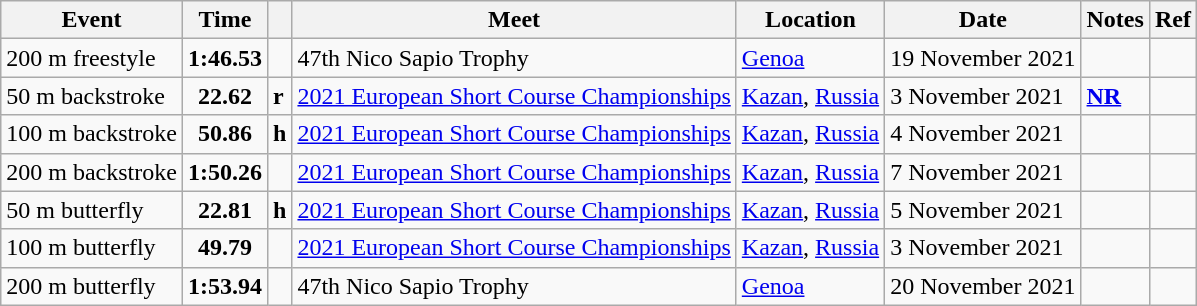<table class="wikitable">
<tr>
<th>Event</th>
<th>Time</th>
<th></th>
<th>Meet</th>
<th>Location</th>
<th>Date</th>
<th>Notes</th>
<th>Ref</th>
</tr>
<tr>
<td>200 m freestyle</td>
<td style="text-align:center;"><strong>1:46.53</strong></td>
<td></td>
<td>47th Nico Sapio Trophy</td>
<td><a href='#'>Genoa</a></td>
<td>19 November 2021</td>
<td></td>
<td style="text-align:center;"></td>
</tr>
<tr>
<td>50 m backstroke</td>
<td style="text-align:center;"><strong>22.62</strong></td>
<td><strong>r</strong></td>
<td><a href='#'>2021 European Short Course Championships</a></td>
<td><a href='#'>Kazan</a>, <a href='#'>Russia</a></td>
<td>3 November 2021</td>
<td><strong><a href='#'>NR</a></strong></td>
<td style="text-align:center;"></td>
</tr>
<tr>
<td>100 m backstroke</td>
<td style="text-align:center;"><strong>50.86</strong></td>
<td><strong>h</strong></td>
<td><a href='#'>2021 European Short Course Championships</a></td>
<td><a href='#'>Kazan</a>, <a href='#'>Russia</a></td>
<td>4 November 2021</td>
<td></td>
<td style="text-align:center;"></td>
</tr>
<tr>
<td>200 m backstroke</td>
<td style="text-align:center;"><strong>1:50.26</strong></td>
<td></td>
<td><a href='#'>2021 European Short Course Championships</a></td>
<td><a href='#'>Kazan</a>, <a href='#'>Russia</a></td>
<td>7 November 2021</td>
<td></td>
<td style="text-align:center;"></td>
</tr>
<tr>
<td>50 m butterfly</td>
<td style="text-align:center;"><strong>22.81</strong></td>
<td><strong>h</strong></td>
<td><a href='#'>2021 European Short Course Championships</a></td>
<td><a href='#'>Kazan</a>, <a href='#'>Russia</a></td>
<td>5 November 2021</td>
<td></td>
<td style="text-align:center;"></td>
</tr>
<tr>
<td>100 m butterfly</td>
<td style="text-align:center;"><strong>49.79</strong></td>
<td></td>
<td><a href='#'>2021 European Short Course Championships</a></td>
<td><a href='#'>Kazan</a>, <a href='#'>Russia</a></td>
<td>3 November 2021</td>
<td></td>
<td style="text-align:center;"></td>
</tr>
<tr>
<td>200 m butterfly</td>
<td style="text-align:center;"><strong>1:53.94</strong></td>
<td></td>
<td>47th Nico Sapio Trophy</td>
<td><a href='#'>Genoa</a></td>
<td>20 November 2021</td>
<td></td>
<td style="text-align:center;"></td>
</tr>
</table>
